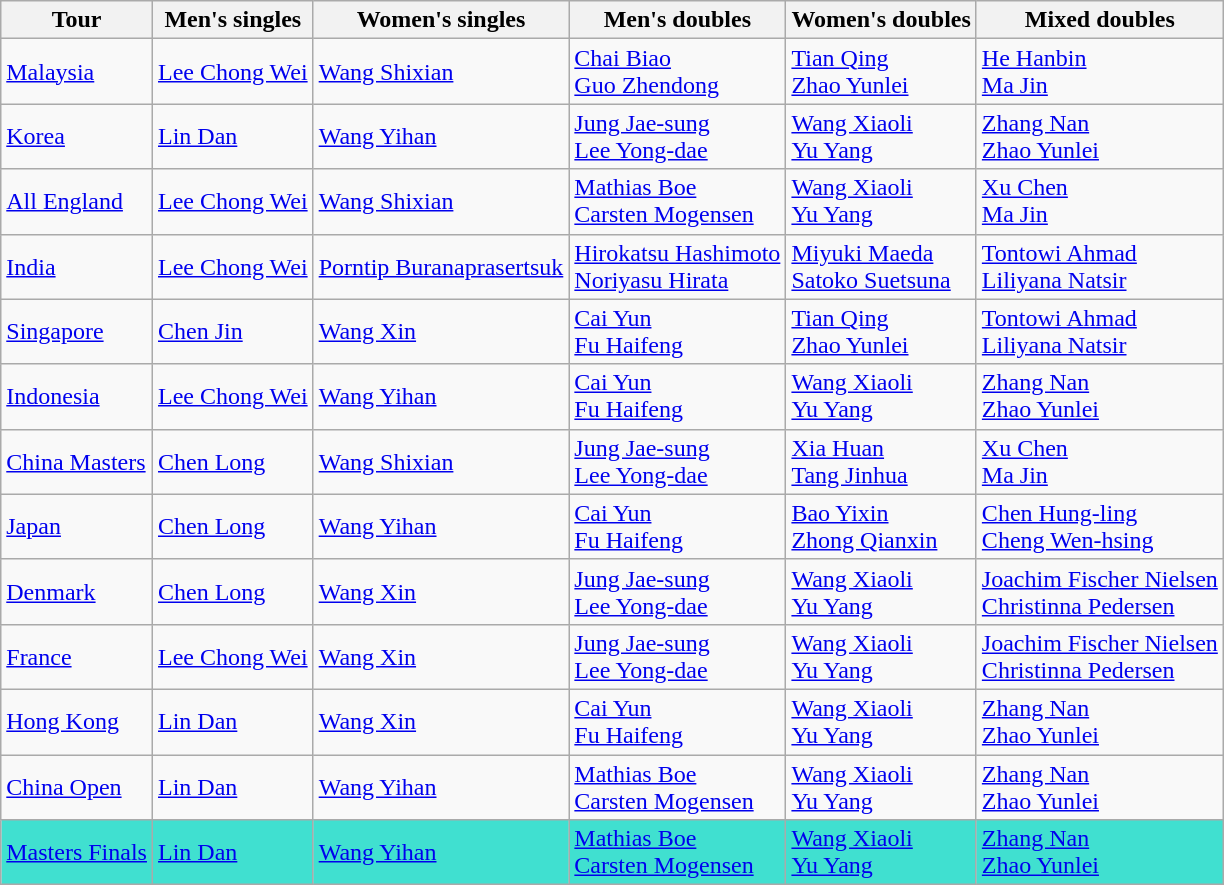<table class="wikitable sortable">
<tr>
<th>Tour</th>
<th>Men's singles</th>
<th>Women's singles</th>
<th>Men's doubles</th>
<th>Women's doubles</th>
<th>Mixed doubles</th>
</tr>
<tr>
<td> <a href='#'>Malaysia</a></td>
<td> <a href='#'>Lee Chong Wei</a></td>
<td> <a href='#'>Wang Shixian</a></td>
<td> <a href='#'>Chai Biao</a> <br> <a href='#'>Guo Zhendong</a></td>
<td> <a href='#'>Tian Qing</a> <br> <a href='#'>Zhao Yunlei</a></td>
<td> <a href='#'>He Hanbin</a> <br> <a href='#'>Ma Jin</a></td>
</tr>
<tr>
<td> <a href='#'>Korea</a></td>
<td> <a href='#'>Lin Dan</a></td>
<td> <a href='#'>Wang Yihan</a></td>
<td> <a href='#'>Jung Jae-sung</a> <br>  <a href='#'>Lee Yong-dae</a></td>
<td> <a href='#'>Wang Xiaoli</a> <br>  <a href='#'>Yu Yang</a></td>
<td> <a href='#'>Zhang Nan</a> <br>  <a href='#'>Zhao Yunlei</a></td>
</tr>
<tr>
<td> <a href='#'>All England</a></td>
<td> <a href='#'>Lee Chong Wei</a></td>
<td> <a href='#'>Wang Shixian</a></td>
<td> <a href='#'>Mathias Boe</a> <br> <a href='#'>Carsten Mogensen</a></td>
<td> <a href='#'>Wang Xiaoli</a> <br>  <a href='#'>Yu Yang</a></td>
<td> <a href='#'>Xu Chen</a> <br> <a href='#'>Ma Jin</a></td>
</tr>
<tr>
<td> <a href='#'>India</a></td>
<td> <a href='#'>Lee Chong Wei</a></td>
<td> <a href='#'>Porntip Buranaprasertsuk</a></td>
<td> <a href='#'>Hirokatsu Hashimoto</a> <br> <a href='#'>Noriyasu Hirata</a></td>
<td> <a href='#'>Miyuki Maeda</a> <br> <a href='#'>Satoko Suetsuna</a></td>
<td> <a href='#'>Tontowi Ahmad</a> <br> <a href='#'>Liliyana Natsir</a></td>
</tr>
<tr>
<td> <a href='#'>Singapore</a></td>
<td> <a href='#'>Chen Jin</a></td>
<td> <a href='#'>Wang Xin</a></td>
<td> <a href='#'>Cai Yun</a> <br> <a href='#'>Fu Haifeng</a></td>
<td> <a href='#'>Tian Qing</a> <br> <a href='#'>Zhao Yunlei</a></td>
<td> <a href='#'>Tontowi Ahmad</a> <br> <a href='#'>Liliyana Natsir</a></td>
</tr>
<tr>
<td> <a href='#'>Indonesia</a></td>
<td> <a href='#'>Lee Chong Wei</a></td>
<td> <a href='#'>Wang Yihan</a></td>
<td> <a href='#'>Cai Yun</a> <br> <a href='#'>Fu Haifeng</a></td>
<td> <a href='#'>Wang Xiaoli</a> <br> <a href='#'>Yu Yang</a></td>
<td> <a href='#'>Zhang Nan</a> <br> <a href='#'>Zhao Yunlei</a></td>
</tr>
<tr>
<td> <a href='#'>China Masters</a></td>
<td> <a href='#'>Chen Long</a></td>
<td> <a href='#'>Wang Shixian</a></td>
<td> <a href='#'>Jung Jae-sung</a> <br> <a href='#'>Lee Yong-dae</a></td>
<td> <a href='#'>Xia Huan</a> <br> <a href='#'>Tang Jinhua</a></td>
<td> <a href='#'>Xu Chen</a> <br> <a href='#'>Ma Jin</a></td>
</tr>
<tr>
<td> <a href='#'>Japan</a></td>
<td> <a href='#'>Chen Long</a></td>
<td> <a href='#'>Wang Yihan</a></td>
<td> <a href='#'>Cai Yun</a> <br> <a href='#'>Fu Haifeng</a></td>
<td> <a href='#'>Bao Yixin</a> <br> <a href='#'>Zhong Qianxin</a></td>
<td> <a href='#'>Chen Hung-ling</a> <br> <a href='#'>Cheng Wen-hsing</a></td>
</tr>
<tr>
<td> <a href='#'>Denmark</a></td>
<td> <a href='#'>Chen Long</a></td>
<td> <a href='#'>Wang Xin</a></td>
<td> <a href='#'>Jung Jae-sung</a> <br> <a href='#'>Lee Yong-dae</a></td>
<td> <a href='#'>Wang Xiaoli</a> <br> <a href='#'>Yu Yang</a></td>
<td> <a href='#'>Joachim Fischer Nielsen</a> <br> <a href='#'>Christinna Pedersen</a></td>
</tr>
<tr>
<td> <a href='#'>France</a></td>
<td> <a href='#'>Lee Chong Wei</a></td>
<td> <a href='#'>Wang Xin</a></td>
<td> <a href='#'>Jung Jae-sung</a> <br> <a href='#'>Lee Yong-dae</a></td>
<td> <a href='#'>Wang Xiaoli</a> <br> <a href='#'>Yu Yang</a></td>
<td> <a href='#'>Joachim Fischer Nielsen</a> <br> <a href='#'>Christinna Pedersen</a></td>
</tr>
<tr>
<td> <a href='#'>Hong Kong</a></td>
<td> <a href='#'>Lin Dan</a></td>
<td> <a href='#'>Wang Xin</a></td>
<td> <a href='#'>Cai Yun</a> <br> <a href='#'>Fu Haifeng</a></td>
<td> <a href='#'>Wang Xiaoli</a> <br> <a href='#'>Yu Yang</a></td>
<td> <a href='#'>Zhang Nan</a> <br> <a href='#'>Zhao Yunlei</a></td>
</tr>
<tr>
<td> <a href='#'>China Open</a></td>
<td> <a href='#'>Lin Dan</a></td>
<td> <a href='#'>Wang Yihan</a></td>
<td> <a href='#'>Mathias Boe</a> <br> <a href='#'>Carsten Mogensen</a></td>
<td> <a href='#'>Wang Xiaoli</a> <br> <a href='#'>Yu Yang</a></td>
<td> <a href='#'>Zhang Nan</a> <br> <a href='#'>Zhao Yunlei</a></td>
</tr>
<tr bgcolor="turquoise">
<td> <a href='#'>Masters Finals</a></td>
<td> <a href='#'>Lin Dan</a></td>
<td> <a href='#'>Wang Yihan</a></td>
<td> <a href='#'>Mathias Boe</a> <br> <a href='#'>Carsten Mogensen</a></td>
<td> <a href='#'>Wang Xiaoli</a> <br> <a href='#'>Yu Yang</a></td>
<td> <a href='#'>Zhang Nan</a> <br> <a href='#'>Zhao Yunlei</a></td>
</tr>
</table>
